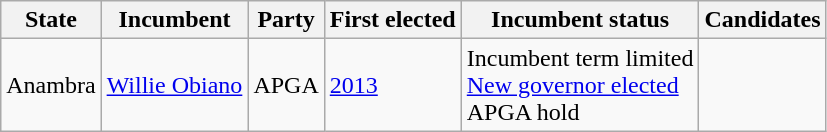<table class="wikitable sortable">
<tr>
<th>State</th>
<th>Incumbent</th>
<th>Party</th>
<th>First elected</th>
<th>Incumbent status</th>
<th>Candidates</th>
</tr>
<tr>
<td>Anambra</td>
<td><a href='#'>Willie Obiano</a></td>
<td>APGA</td>
<td><a href='#'>2013</a></td>
<td>Incumbent term limited<br><a href='#'>New governor elected</a><br>APGA hold</td>
<td nowrap></td>
</tr>
</table>
